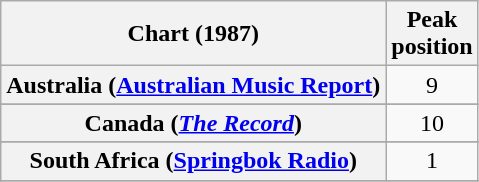<table class="wikitable sortable plainrowheaders" style="text-align:center">
<tr>
<th>Chart (1987)</th>
<th>Peak<br>position</th>
</tr>
<tr>
<th scope="row">Australia (<a href='#'>Australian Music Report</a>)</th>
<td>9</td>
</tr>
<tr>
</tr>
<tr>
</tr>
<tr>
</tr>
<tr>
<th scope="row">Canada (<em><a href='#'>The Record</a></em>)</th>
<td>10</td>
</tr>
<tr>
</tr>
<tr>
</tr>
<tr>
<th scope="row">South Africa (<a href='#'>Springbok Radio</a>)</th>
<td>1</td>
</tr>
<tr>
</tr>
<tr>
</tr>
<tr>
</tr>
</table>
